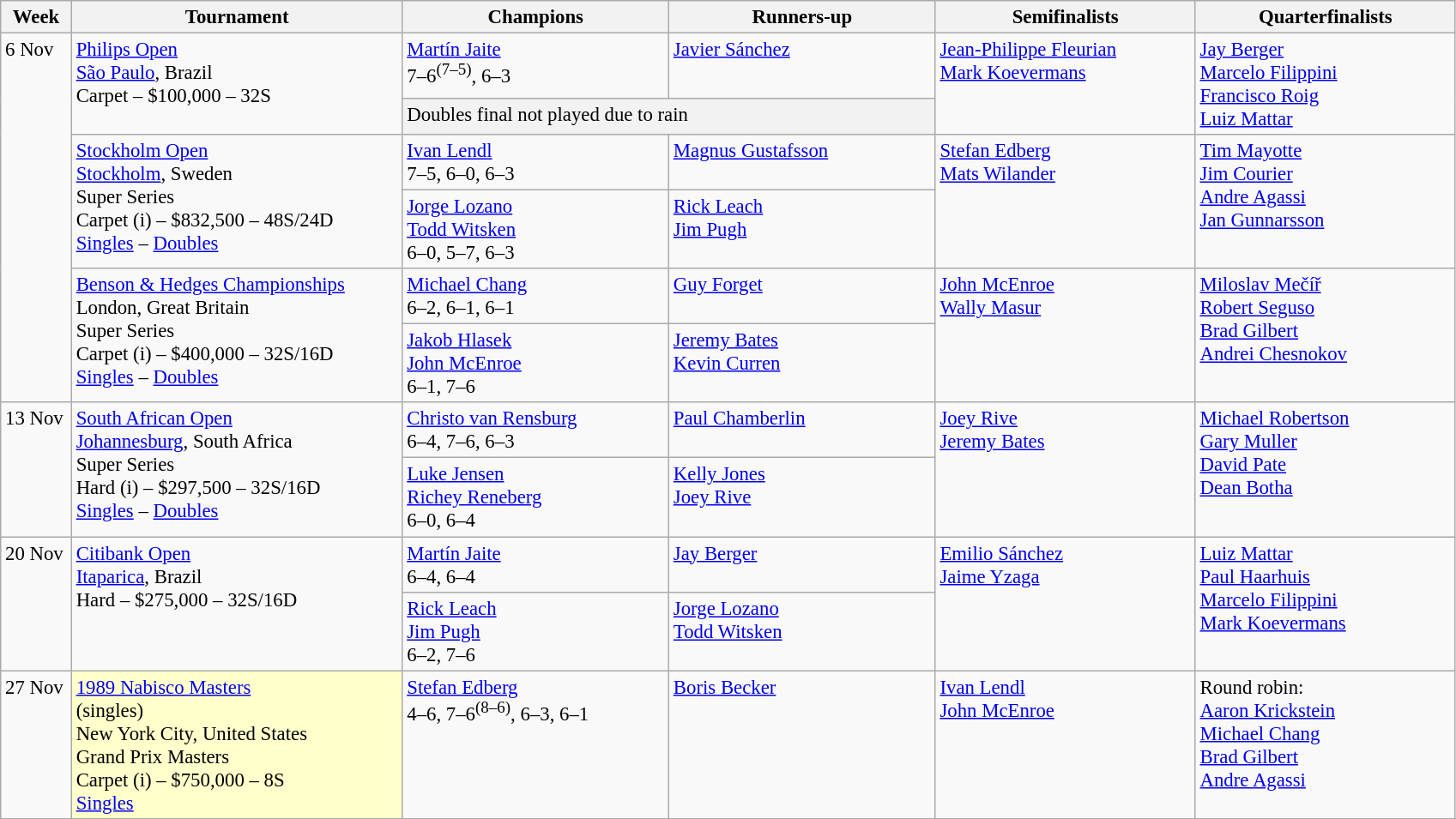<table class=wikitable style=font-size:95%>
<tr>
<th style="width:48px;">Week</th>
<th style="width:250px;">Tournament</th>
<th style="width:200px;">Champions</th>
<th style="width:200px;">Runners-up</th>
<th style="width:195px;">Semifinalists</th>
<th style="width:195px;">Quarterfinalists</th>
</tr>
<tr valign=top>
<td rowspan=6>6 Nov</td>
<td rowspan=2><a href='#'>Philips Open</a> <br> <a href='#'>São Paulo</a>, Brazil<br>Carpet – $100,000 – 32S</td>
<td> <a href='#'>Martín Jaite</a><br>7–6<sup>(7–5)</sup>, 6–3</td>
<td> <a href='#'>Javier Sánchez</a></td>
<td rowspan=2> <a href='#'>Jean-Philippe Fleurian</a> <br>  <a href='#'>Mark Koevermans</a></td>
<td rowspan=2> <a href='#'>Jay Berger</a> <br>  <a href='#'>Marcelo Filippini</a> <br>  <a href='#'>Francisco Roig</a> <br>  <a href='#'>Luiz Mattar</a></td>
</tr>
<tr valign=top>
<td colspan=2 style="background:#f2f2f2;">Doubles final not played due to rain</td>
</tr>
<tr valign=top>
<td rowspan=2><a href='#'>Stockholm Open</a> <br> <a href='#'>Stockholm</a>, Sweden <br> Super Series <br>Carpet (i) – $832,500 – 48S/24D<br> <a href='#'>Singles</a> – <a href='#'>Doubles</a></td>
<td> <a href='#'>Ivan Lendl</a><br>7–5, 6–0, 6–3</td>
<td> <a href='#'>Magnus Gustafsson</a></td>
<td rowspan=2> <a href='#'>Stefan Edberg</a> <br>  <a href='#'>Mats Wilander</a></td>
<td rowspan=2> <a href='#'>Tim Mayotte</a> <br>  <a href='#'>Jim Courier</a> <br>  <a href='#'>Andre Agassi</a> <br>  <a href='#'>Jan Gunnarsson</a></td>
</tr>
<tr valign=top>
<td> <a href='#'>Jorge Lozano</a> <br>  <a href='#'>Todd Witsken</a><br> 6–0, 5–7, 6–3</td>
<td> <a href='#'>Rick Leach</a> <br>  <a href='#'>Jim Pugh</a></td>
</tr>
<tr valign=top>
<td rowspan=2><a href='#'>Benson & Hedges Championships</a><br>London, Great Britain <br> Super Series <br>Carpet (i) – $400,000 – 32S/16D<br><a href='#'>Singles</a> – <a href='#'>Doubles</a></td>
<td> <a href='#'>Michael Chang</a><br>6–2, 6–1, 6–1</td>
<td> <a href='#'>Guy Forget</a></td>
<td rowspan=2> <a href='#'>John McEnroe</a> <br>  <a href='#'>Wally Masur</a></td>
<td rowspan=2> <a href='#'>Miloslav Mečíř</a> <br>  <a href='#'>Robert Seguso</a> <br>  <a href='#'>Brad Gilbert</a> <br>  <a href='#'>Andrei Chesnokov</a></td>
</tr>
<tr valign=top>
<td> <a href='#'>Jakob Hlasek</a> <br>  <a href='#'>John McEnroe</a><br> 6–1, 7–6</td>
<td> <a href='#'>Jeremy Bates</a> <br>  <a href='#'>Kevin Curren</a></td>
</tr>
<tr valign=top>
<td rowspan=2>13 Nov</td>
<td rowspan=2><a href='#'>South African Open</a><br><a href='#'>Johannesburg</a>, South Africa <br> Super Series <br>Hard (i) – $297,500 – 32S/16D<br><a href='#'>Singles</a> – <a href='#'>Doubles</a></td>
<td> <a href='#'>Christo van Rensburg</a><br>6–4, 7–6, 6–3</td>
<td> <a href='#'>Paul Chamberlin</a></td>
<td rowspan=2> <a href='#'>Joey Rive</a> <br>  <a href='#'>Jeremy Bates</a></td>
<td rowspan=2> <a href='#'>Michael Robertson</a> <br>  <a href='#'>Gary Muller</a> <br>  <a href='#'>David Pate</a> <br>  <a href='#'>Dean Botha</a></td>
</tr>
<tr valign=top>
<td> <a href='#'>Luke Jensen</a> <br>  <a href='#'>Richey Reneberg</a><br> 6–0, 6–4</td>
<td> <a href='#'>Kelly Jones</a> <br>  <a href='#'>Joey Rive</a></td>
</tr>
<tr valign=top>
<td rowspan=2>20 Nov</td>
<td rowspan=2><a href='#'>Citibank Open</a> <br> <a href='#'>Itaparica</a>, Brazil<br>Hard – $275,000 – 32S/16D</td>
<td> <a href='#'>Martín Jaite</a><br>6–4, 6–4</td>
<td> <a href='#'>Jay Berger</a></td>
<td rowspan=2> <a href='#'>Emilio Sánchez</a> <br>  <a href='#'>Jaime Yzaga</a></td>
<td rowspan=2> <a href='#'>Luiz Mattar</a> <br>  <a href='#'>Paul Haarhuis</a> <br>  <a href='#'>Marcelo Filippini</a> <br>  <a href='#'>Mark Koevermans</a></td>
</tr>
<tr valign=top>
<td> <a href='#'>Rick Leach</a> <br>  <a href='#'>Jim Pugh</a><br> 6–2, 7–6</td>
<td> <a href='#'>Jorge Lozano</a> <br>  <a href='#'>Todd Witsken</a></td>
</tr>
<tr valign=top>
<td>27 Nov</td>
<td bgcolor="#FFFFCC"><a href='#'>1989 Nabisco Masters</a> <br>(singles) <br> New York City, United States<br>Grand Prix Masters<br>Carpet (i) – $750,000 – 8S<br><a href='#'>Singles</a></td>
<td> <a href='#'>Stefan Edberg</a><br> 4–6, 7–6<sup>(8–6)</sup>, 6–3, 6–1</td>
<td> <a href='#'>Boris Becker</a></td>
<td> <a href='#'>Ivan Lendl</a><br> <a href='#'>John McEnroe</a></td>
<td>Round robin:<br> <a href='#'>Aaron Krickstein</a><br> <a href='#'>Michael Chang</a><br> <a href='#'>Brad Gilbert</a><br> <a href='#'>Andre Agassi</a></td>
</tr>
</table>
